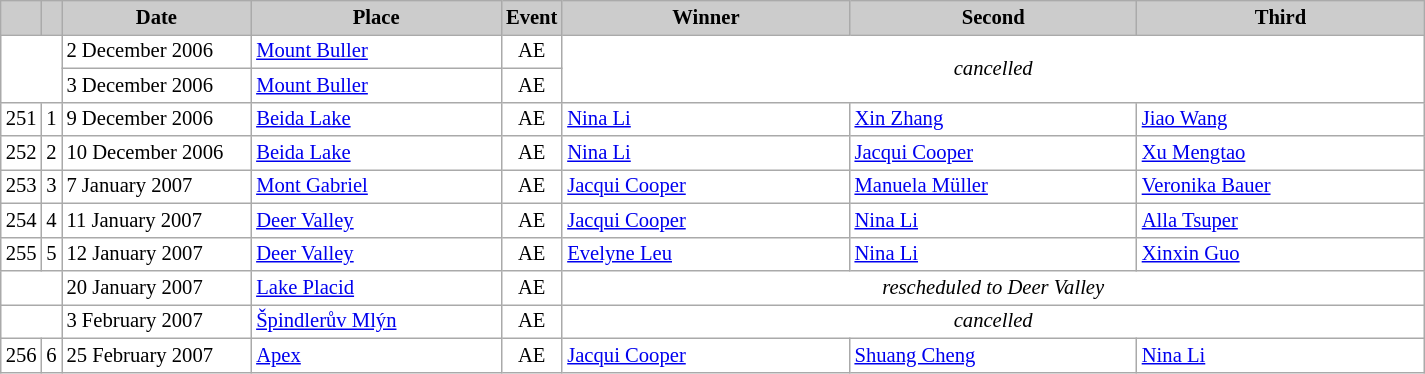<table class="wikitable plainrowheaders" style="background:#fff; font-size:86%; line-height:16px; border:grey solid 1px; border-collapse:collapse;">
<tr style="background:#ccc; text-align:center;">
<th scope="col" style="background:#ccc; width=20 px;"></th>
<th scope="col" style="background:#ccc; width=30 px;"></th>
<th scope="col" style="background:#ccc; width:120px;">Date</th>
<th scope="col" style="background:#ccc; width:160px;">Place</th>
<th scope="col" style="background:#ccc; width:15px;">Event</th>
<th scope="col" style="background:#ccc; width:185px;">Winner</th>
<th scope="col" style="background:#ccc; width:185px;">Second</th>
<th scope="col" style="background:#ccc; width:185px;">Third</th>
</tr>
<tr>
<td colspan=2 rowspan=2></td>
<td>2 December 2006</td>
<td> <a href='#'>Mount Buller</a></td>
<td align=center>AE</td>
<td colspan=3 rowspan=2 align=center><em>cancelled</em></td>
</tr>
<tr>
<td>3 December 2006</td>
<td> <a href='#'>Mount Buller</a></td>
<td align=center>AE</td>
</tr>
<tr>
<td align=center>251</td>
<td align=center>1</td>
<td>9 December 2006</td>
<td> <a href='#'>Beida Lake</a></td>
<td align=center>AE</td>
<td> <a href='#'>Nina Li</a></td>
<td> <a href='#'>Xin Zhang</a></td>
<td> <a href='#'>Jiao Wang</a></td>
</tr>
<tr>
<td align=center>252</td>
<td align=center>2</td>
<td>10 December 2006</td>
<td> <a href='#'>Beida Lake</a></td>
<td align=center>AE</td>
<td> <a href='#'>Nina Li</a></td>
<td> <a href='#'>Jacqui Cooper</a></td>
<td> <a href='#'>Xu Mengtao</a></td>
</tr>
<tr>
<td align=center>253</td>
<td align=center>3</td>
<td>7 January 2007</td>
<td> <a href='#'>Mont Gabriel</a></td>
<td align=center>AE</td>
<td> <a href='#'>Jacqui Cooper</a></td>
<td> <a href='#'>Manuela Müller</a></td>
<td> <a href='#'>Veronika Bauer</a></td>
</tr>
<tr>
<td align=center>254</td>
<td align=center>4</td>
<td>11 January 2007<small></small></td>
<td> <a href='#'>Deer Valley</a></td>
<td align=center>AE</td>
<td> <a href='#'>Jacqui Cooper</a></td>
<td> <a href='#'>Nina Li</a></td>
<td> <a href='#'>Alla Tsuper</a></td>
</tr>
<tr>
<td align=center>255</td>
<td align=center>5</td>
<td>12 January 2007</td>
<td> <a href='#'>Deer Valley</a></td>
<td align=center>AE</td>
<td> <a href='#'>Evelyne Leu</a></td>
<td> <a href='#'>Nina Li</a></td>
<td> <a href='#'>Xinxin Guo</a></td>
</tr>
<tr>
<td colspan=2></td>
<td>20 January 2007</td>
<td> <a href='#'>Lake Placid</a></td>
<td align=center>AE</td>
<td colspan=3 align=center><em>rescheduled to Deer Valley</em></td>
</tr>
<tr>
<td colspan=2></td>
<td>3 February 2007</td>
<td> <a href='#'>Špindlerův Mlýn</a></td>
<td align=center>AE</td>
<td colspan=3 align=center><em>cancelled</em></td>
</tr>
<tr>
<td align=center>256</td>
<td align=center>6</td>
<td>25 February 2007</td>
<td> <a href='#'>Apex</a></td>
<td align=center>AE</td>
<td> <a href='#'>Jacqui Cooper</a></td>
<td> <a href='#'>Shuang Cheng</a></td>
<td> <a href='#'>Nina Li</a></td>
</tr>
</table>
